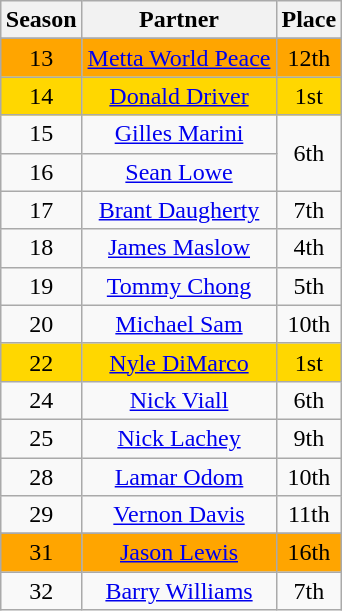<table class="wikitable sortable" style="margin:auto; text-align:center;">
<tr>
<th>Season</th>
<th>Partner</th>
<th>Place</th>
</tr>
<tr>
</tr>
<tr style="background:orange;">
<td>13</td>
<td><a href='#'>Metta World Peace</a></td>
<td>12th</td>
</tr>
<tr bgcolor="gold">
<td>14</td>
<td><a href='#'>Donald Driver</a></td>
<td>1st</td>
</tr>
<tr>
<td>15</td>
<td><a href='#'>Gilles Marini</a></td>
<td rowspan="2">6th</td>
</tr>
<tr>
<td>16</td>
<td><a href='#'>Sean Lowe</a></td>
</tr>
<tr>
<td>17</td>
<td><a href='#'>Brant Daugherty</a></td>
<td>7th</td>
</tr>
<tr>
<td>18</td>
<td><a href='#'>James Maslow</a></td>
<td>4th</td>
</tr>
<tr>
<td>19</td>
<td><a href='#'>Tommy Chong</a></td>
<td>5th</td>
</tr>
<tr>
<td>20</td>
<td><a href='#'>Michael Sam</a></td>
<td>10th</td>
</tr>
<tr bgcolor="gold">
<td>22</td>
<td><a href='#'>Nyle DiMarco</a></td>
<td>1st</td>
</tr>
<tr>
<td>24</td>
<td><a href='#'>Nick Viall</a></td>
<td>6th</td>
</tr>
<tr>
<td>25</td>
<td><a href='#'>Nick Lachey</a></td>
<td>9th</td>
</tr>
<tr>
<td>28</td>
<td><a href='#'>Lamar Odom</a></td>
<td>10th</td>
</tr>
<tr>
<td>29</td>
<td><a href='#'>Vernon Davis</a></td>
<td>11th</td>
</tr>
<tr>
</tr>
<tr style="background:orange;">
<td>31</td>
<td><a href='#'>Jason Lewis</a></td>
<td>16th</td>
</tr>
<tr>
<td>32</td>
<td><a href='#'>Barry Williams</a></td>
<td>7th</td>
</tr>
</table>
